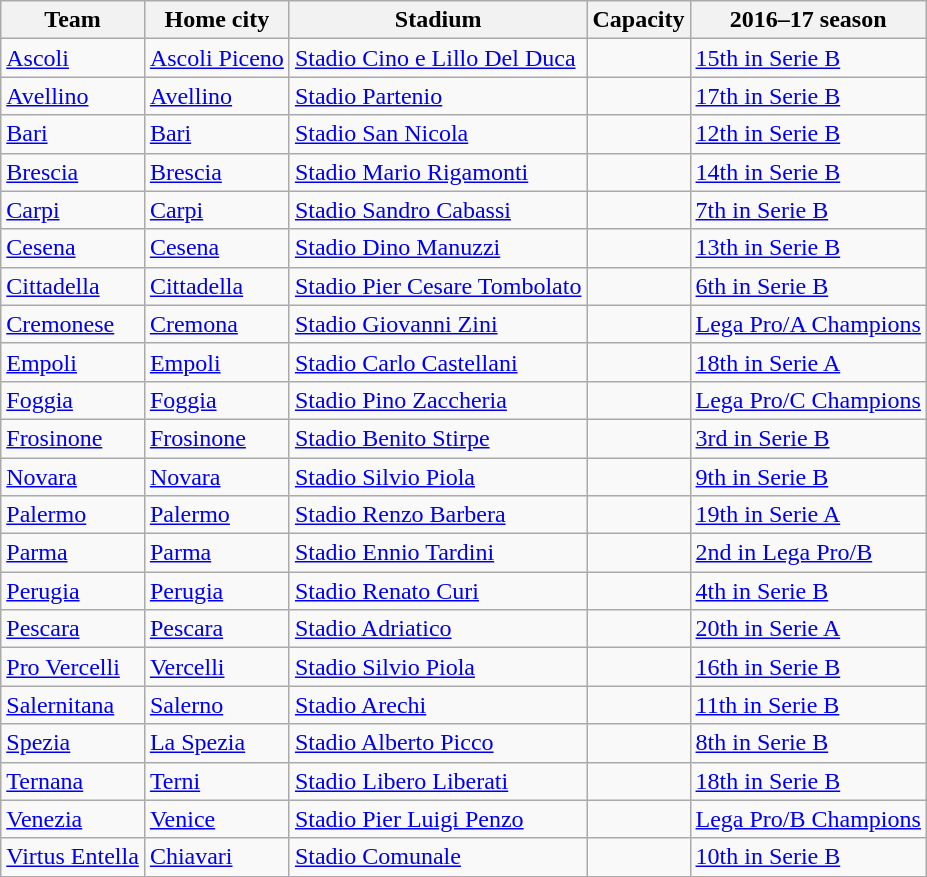<table class="wikitable sortable">
<tr>
<th>Team</th>
<th>Home city</th>
<th>Stadium</th>
<th>Capacity</th>
<th>2016–17 season</th>
</tr>
<tr>
<td><a href='#'>Ascoli</a></td>
<td><a href='#'>Ascoli Piceno</a></td>
<td><a href='#'>Stadio Cino e Lillo Del Duca</a></td>
<td style="text-align:center;"></td>
<td><a href='#'>15th in Serie B</a></td>
</tr>
<tr>
<td><a href='#'>Avellino</a></td>
<td><a href='#'>Avellino</a></td>
<td><a href='#'>Stadio Partenio</a></td>
<td style="text-align:center;"></td>
<td><a href='#'>17th in Serie B</a></td>
</tr>
<tr>
<td><a href='#'>Bari</a></td>
<td><a href='#'>Bari</a></td>
<td><a href='#'>Stadio San Nicola</a></td>
<td style="text-align:center;"></td>
<td><a href='#'>12th in Serie B</a></td>
</tr>
<tr>
<td><a href='#'>Brescia</a></td>
<td><a href='#'>Brescia</a></td>
<td><a href='#'>Stadio Mario Rigamonti</a></td>
<td style="text-align:center;"></td>
<td><a href='#'>14th in Serie B</a></td>
</tr>
<tr>
<td><a href='#'>Carpi</a></td>
<td><a href='#'>Carpi</a></td>
<td><a href='#'>Stadio Sandro Cabassi</a></td>
<td style="text-align:center;"></td>
<td><a href='#'>7th in Serie B</a></td>
</tr>
<tr>
<td><a href='#'>Cesena</a></td>
<td><a href='#'>Cesena</a></td>
<td><a href='#'>Stadio Dino Manuzzi</a></td>
<td style="text-align:center;"></td>
<td><a href='#'>13th in Serie B</a></td>
</tr>
<tr>
<td><a href='#'>Cittadella</a></td>
<td><a href='#'>Cittadella</a></td>
<td><a href='#'>Stadio Pier Cesare Tombolato</a></td>
<td style="text-align:center;"></td>
<td><a href='#'>6th in Serie B</a></td>
</tr>
<tr>
<td><a href='#'>Cremonese</a></td>
<td><a href='#'>Cremona</a></td>
<td><a href='#'>Stadio Giovanni Zini</a></td>
<td style="text-align:center;"></td>
<td><a href='#'>Lega Pro/A Champions</a></td>
</tr>
<tr>
<td><a href='#'>Empoli</a></td>
<td><a href='#'>Empoli</a></td>
<td><a href='#'>Stadio Carlo Castellani</a></td>
<td style="text-align:center;"></td>
<td><a href='#'>18th in Serie A</a></td>
</tr>
<tr>
<td><a href='#'>Foggia</a></td>
<td><a href='#'>Foggia</a></td>
<td><a href='#'>Stadio Pino Zaccheria</a></td>
<td style="text-align:center;"></td>
<td><a href='#'>Lega Pro/C Champions</a></td>
</tr>
<tr>
<td><a href='#'>Frosinone</a></td>
<td><a href='#'>Frosinone</a></td>
<td><a href='#'>Stadio Benito Stirpe</a></td>
<td style="text-align:center;"></td>
<td><a href='#'>3rd in Serie B</a></td>
</tr>
<tr>
<td><a href='#'>Novara</a></td>
<td><a href='#'>Novara</a></td>
<td><a href='#'>Stadio Silvio Piola</a></td>
<td style="text-align:center;"></td>
<td><a href='#'>9th in Serie B</a></td>
</tr>
<tr>
<td><a href='#'>Palermo</a></td>
<td><a href='#'>Palermo</a></td>
<td><a href='#'>Stadio Renzo Barbera</a></td>
<td style="text-align:center;"></td>
<td><a href='#'>19th in Serie A</a></td>
</tr>
<tr>
<td><a href='#'>Parma</a></td>
<td><a href='#'>Parma</a></td>
<td><a href='#'>Stadio Ennio Tardini</a></td>
<td style="text-align:center;"></td>
<td><a href='#'>2nd in Lega Pro/B</a></td>
</tr>
<tr>
<td><a href='#'>Perugia</a></td>
<td><a href='#'>Perugia</a></td>
<td><a href='#'>Stadio Renato Curi</a></td>
<td style="text-align:center;"></td>
<td><a href='#'>4th in Serie B</a></td>
</tr>
<tr>
<td><a href='#'>Pescara</a></td>
<td><a href='#'>Pescara</a></td>
<td><a href='#'>Stadio Adriatico</a></td>
<td style="text-align:center;"></td>
<td><a href='#'>20th in Serie A</a></td>
</tr>
<tr>
<td><a href='#'>Pro Vercelli</a></td>
<td><a href='#'>Vercelli</a></td>
<td><a href='#'>Stadio Silvio Piola</a></td>
<td style="text-align:center;"></td>
<td><a href='#'>16th in Serie B</a></td>
</tr>
<tr>
<td><a href='#'>Salernitana</a></td>
<td><a href='#'>Salerno</a></td>
<td><a href='#'>Stadio Arechi</a></td>
<td style="text-align:center;"></td>
<td><a href='#'>11th in Serie B</a></td>
</tr>
<tr>
<td><a href='#'>Spezia</a></td>
<td><a href='#'>La Spezia</a></td>
<td><a href='#'>Stadio Alberto Picco</a></td>
<td style="text-align:center;"></td>
<td><a href='#'>8th in Serie B</a></td>
</tr>
<tr>
<td><a href='#'>Ternana</a></td>
<td><a href='#'>Terni</a></td>
<td><a href='#'>Stadio Libero Liberati</a></td>
<td style="text-align:center;"></td>
<td><a href='#'>18th in Serie B</a></td>
</tr>
<tr>
<td><a href='#'>Venezia</a></td>
<td><a href='#'>Venice</a></td>
<td><a href='#'>Stadio Pier Luigi Penzo</a></td>
<td style="text-align:center;"></td>
<td><a href='#'>Lega Pro/B Champions</a></td>
</tr>
<tr>
<td><a href='#'>Virtus Entella</a></td>
<td><a href='#'>Chiavari</a></td>
<td><a href='#'>Stadio Comunale</a></td>
<td style="text-align:center;"></td>
<td><a href='#'>10th in Serie B</a></td>
</tr>
</table>
